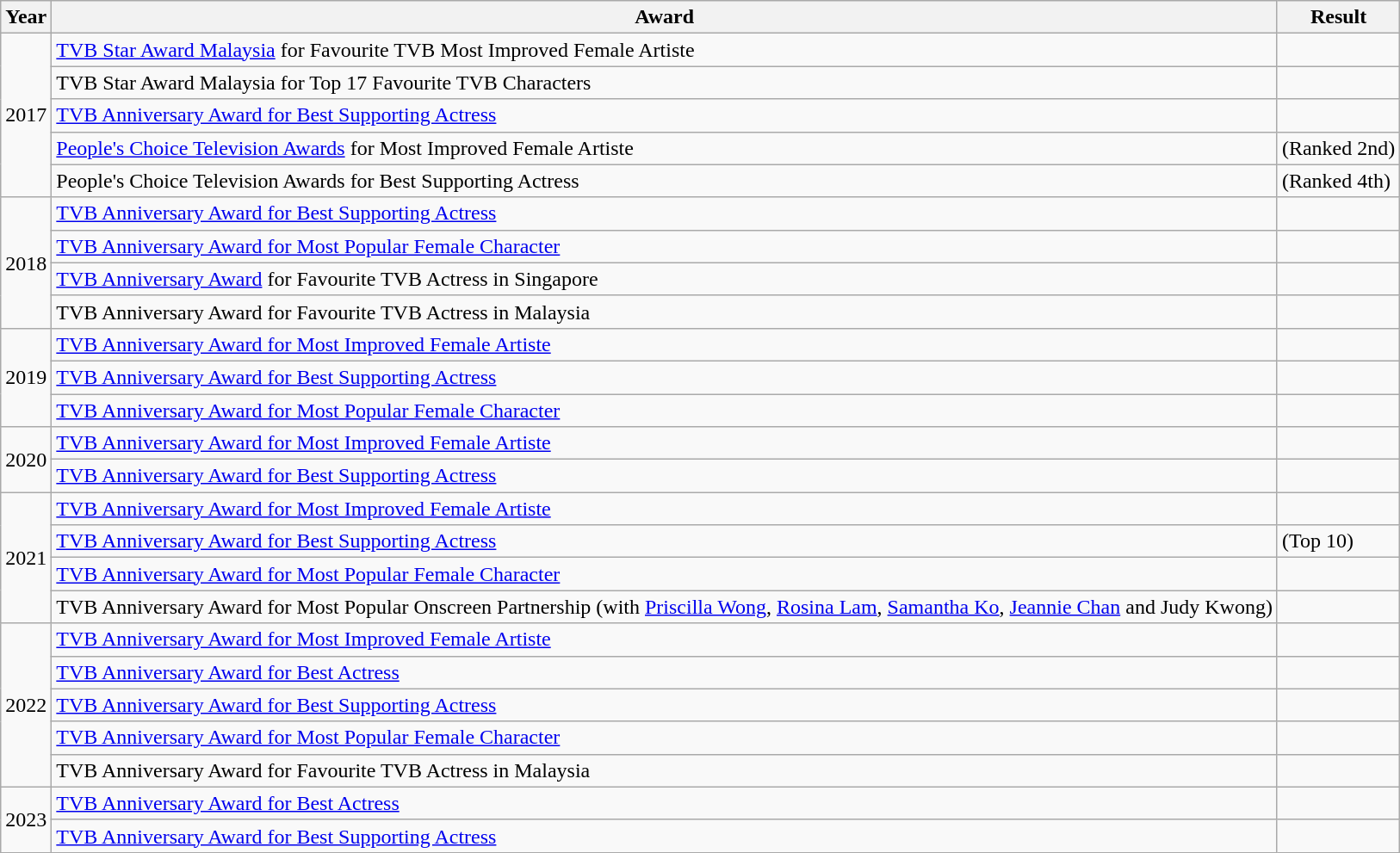<table class="wikitable sortable">
<tr>
<th>Year</th>
<th>Award</th>
<th>Result</th>
</tr>
<tr>
<td rowspan=5>2017</td>
<td><a href='#'>TVB Star Award Malaysia</a> for Favourite TVB Most Improved Female Artiste</td>
<td></td>
</tr>
<tr>
<td>TVB Star Award Malaysia for Top 17 Favourite TVB Characters</td>
<td></td>
</tr>
<tr>
<td><a href='#'>TVB Anniversary Award for Best Supporting Actress</a></td>
<td></td>
</tr>
<tr>
<td><a href='#'>People's Choice Television Awards</a> for Most Improved Female Artiste</td>
<td> (Ranked 2nd)</td>
</tr>
<tr>
<td>People's Choice Television Awards for Best Supporting Actress</td>
<td> (Ranked 4th)</td>
</tr>
<tr>
<td rowspan=4>2018</td>
<td><a href='#'>TVB Anniversary Award for Best Supporting Actress</a></td>
<td></td>
</tr>
<tr>
<td><a href='#'>TVB Anniversary Award for Most Popular Female Character</a></td>
<td></td>
</tr>
<tr>
<td><a href='#'>TVB Anniversary Award</a> for Favourite TVB Actress in Singapore</td>
<td></td>
</tr>
<tr>
<td>TVB Anniversary Award for Favourite TVB Actress in Malaysia</td>
<td></td>
</tr>
<tr>
<td rowspan=3>2019</td>
<td><a href='#'>TVB Anniversary Award for Most Improved Female Artiste</a></td>
<td></td>
</tr>
<tr>
<td><a href='#'>TVB Anniversary Award for Best Supporting Actress</a></td>
<td></td>
</tr>
<tr>
<td><a href='#'>TVB Anniversary Award for Most Popular Female Character</a></td>
<td></td>
</tr>
<tr>
<td rowspan=2>2020</td>
<td><a href='#'>TVB Anniversary Award for Most Improved Female Artiste</a></td>
<td></td>
</tr>
<tr>
<td><a href='#'>TVB Anniversary Award for Best Supporting Actress</a></td>
<td></td>
</tr>
<tr>
<td rowspan=4>2021</td>
<td><a href='#'>TVB Anniversary Award for Most Improved Female Artiste</a></td>
<td></td>
</tr>
<tr>
<td><a href='#'>TVB Anniversary Award for Best Supporting Actress</a></td>
<td> (Top 10)</td>
</tr>
<tr>
<td><a href='#'>TVB Anniversary Award for Most Popular Female Character</a></td>
<td></td>
</tr>
<tr>
<td>TVB Anniversary Award for Most Popular Onscreen Partnership (with <a href='#'>Priscilla Wong</a>, <a href='#'>Rosina Lam</a>, <a href='#'>Samantha Ko</a>, <a href='#'>Jeannie Chan</a> and Judy Kwong)</td>
<td></td>
</tr>
<tr>
<td rowspan=5>2022</td>
<td><a href='#'>TVB Anniversary Award for Most Improved Female Artiste</a></td>
<td></td>
</tr>
<tr>
<td><a href='#'>TVB Anniversary Award for Best Actress</a></td>
<td></td>
</tr>
<tr>
<td><a href='#'>TVB Anniversary Award for Best Supporting Actress</a></td>
<td></td>
</tr>
<tr>
<td><a href='#'>TVB Anniversary Award for Most Popular Female Character</a></td>
<td></td>
</tr>
<tr>
<td>TVB Anniversary Award for Favourite TVB Actress in Malaysia</td>
<td></td>
</tr>
<tr>
<td rowspan=2>2023</td>
<td><a href='#'>TVB Anniversary Award for Best Actress</a></td>
<td></td>
</tr>
<tr>
<td><a href='#'>TVB Anniversary Award for Best Supporting Actress</a></td>
<td></td>
</tr>
</table>
